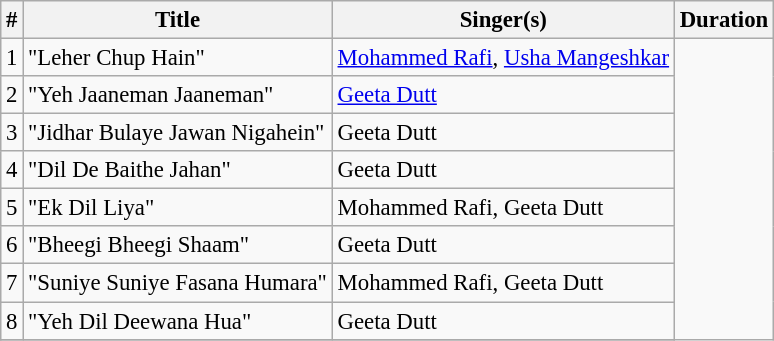<table class="wikitable" style="font-size:95%;">
<tr>
<th>#</th>
<th>Title</th>
<th>Singer(s)</th>
<th>Duration</th>
</tr>
<tr>
<td>1</td>
<td>"Leher Chup Hain"</td>
<td><a href='#'>Mohammed Rafi</a>, <a href='#'>Usha Mangeshkar</a></td>
</tr>
<tr>
<td>2</td>
<td>"Yeh Jaaneman Jaaneman"</td>
<td><a href='#'>Geeta Dutt</a></td>
</tr>
<tr>
<td>3</td>
<td>"Jidhar Bulaye Jawan Nigahein"</td>
<td>Geeta Dutt</td>
</tr>
<tr>
<td>4</td>
<td>"Dil De Baithe Jahan"</td>
<td>Geeta Dutt</td>
</tr>
<tr>
<td>5</td>
<td>"Ek Dil Liya"</td>
<td>Mohammed Rafi, Geeta Dutt</td>
</tr>
<tr>
<td>6</td>
<td>"Bheegi Bheegi Shaam"</td>
<td>Geeta Dutt</td>
</tr>
<tr>
<td>7</td>
<td>"Suniye Suniye Fasana Humara"</td>
<td>Mohammed Rafi, Geeta Dutt</td>
</tr>
<tr>
<td>8</td>
<td>"Yeh Dil Deewana Hua"</td>
<td>Geeta Dutt</td>
</tr>
<tr>
</tr>
</table>
